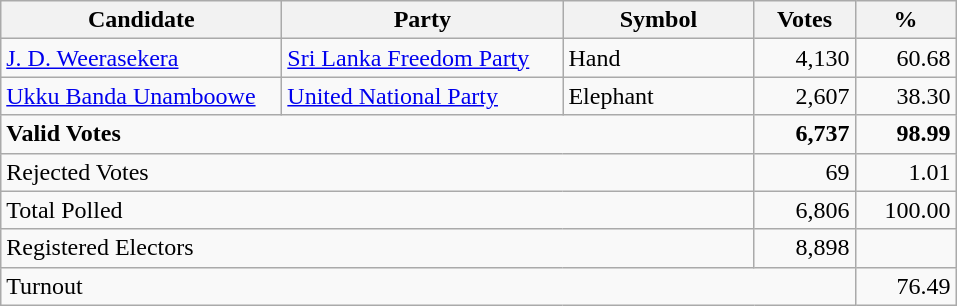<table class="wikitable" border="1" style="text-align:right;">
<tr>
<th align=left width="180">Candidate</th>
<th align=left width="180">Party</th>
<th align=left width="120">Symbol</th>
<th align=left width="60">Votes</th>
<th align=left width="60">%</th>
</tr>
<tr>
<td align=left><a href='#'>J. D. Weerasekera</a></td>
<td align=left><a href='#'>Sri Lanka Freedom Party</a></td>
<td align=left>Hand</td>
<td align=right>4,130</td>
<td align=right>60.68</td>
</tr>
<tr>
<td align=left><a href='#'>Ukku Banda Unamboowe</a></td>
<td align=left><a href='#'>United National Party</a></td>
<td align=left>Elephant</td>
<td align=right>2,607</td>
<td align=right>38.30</td>
</tr>
<tr>
<td align=left colspan=3><strong>Valid Votes</strong></td>
<td align=right><strong>6,737</strong></td>
<td align=right><strong>98.99</strong></td>
</tr>
<tr>
<td align=left colspan=3>Rejected Votes</td>
<td align=right>69</td>
<td align=right>1.01</td>
</tr>
<tr>
<td align=left colspan=3>Total Polled</td>
<td align=right>6,806</td>
<td align=right>100.00</td>
</tr>
<tr>
<td align=left colspan=3>Registered Electors</td>
<td align=right>8,898</td>
<td></td>
</tr>
<tr>
<td align=left colspan=4>Turnout</td>
<td align=right>76.49</td>
</tr>
</table>
